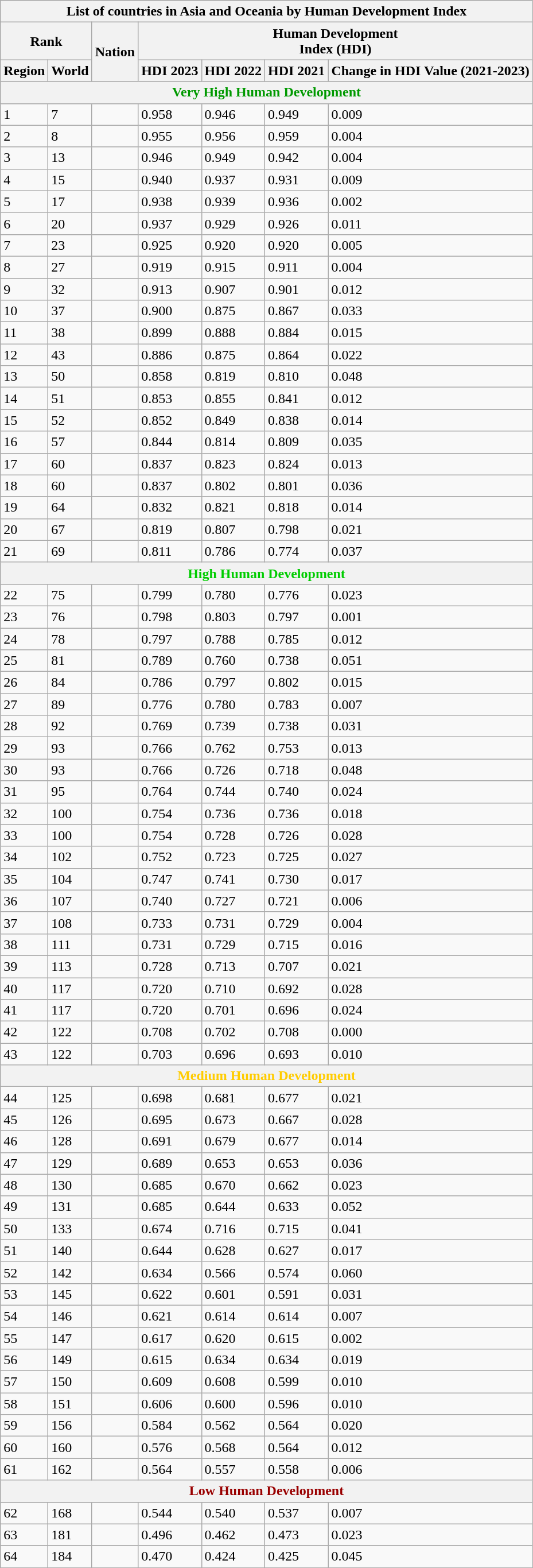<table class="wikitable sortable">
<tr>
<th colspan="7">List of countries in Asia and Oceania by Human Development Index</th>
</tr>
<tr>
<th colspan="2">Rank</th>
<th rowspan="2">Nation</th>
<th colspan="4">Human Development<br>Index (HDI)</th>
</tr>
<tr>
<th>Region</th>
<th>World</th>
<th>HDI 2023</th>
<th>HDI 2022</th>
<th>HDI 2021</th>
<th>Change in HDI Value (2021-2023)</th>
</tr>
<tr>
<th style="color:#090;" colspan=7>Very High Human Development</th>
</tr>
<tr>
<td>1</td>
<td>7</td>
<td></td>
<td>0.958</td>
<td>0.946</td>
<td>0.949</td>
<td> 0.009</td>
</tr>
<tr>
<td>2</td>
<td>8</td>
<td></td>
<td>0.955</td>
<td>0.956</td>
<td>0.959</td>
<td> 0.004</td>
</tr>
<tr>
<td>3</td>
<td>13</td>
<td></td>
<td>0.946</td>
<td>0.949</td>
<td>0.942</td>
<td> 0.004</td>
</tr>
<tr>
<td>4</td>
<td>15</td>
<td></td>
<td>0.940</td>
<td>0.937</td>
<td>0.931</td>
<td> 0.009</td>
</tr>
<tr>
<td>5</td>
<td>17</td>
<td></td>
<td>0.938</td>
<td>0.939</td>
<td>0.936</td>
<td> 0.002</td>
</tr>
<tr>
<td>6</td>
<td>20</td>
<td></td>
<td>0.937</td>
<td>0.929</td>
<td>0.926</td>
<td> 0.011</td>
</tr>
<tr>
<td>7</td>
<td>23</td>
<td></td>
<td>0.925</td>
<td>0.920</td>
<td>0.920</td>
<td> 0.005</td>
</tr>
<tr>
<td>8</td>
<td>27</td>
<td></td>
<td>0.919</td>
<td>0.915</td>
<td>0.911</td>
<td> 0.004</td>
</tr>
<tr>
<td>9</td>
<td>32</td>
<td></td>
<td>0.913</td>
<td>0.907</td>
<td>0.901</td>
<td> 0.012</td>
</tr>
<tr>
<td>10</td>
<td>37</td>
<td></td>
<td>0.900</td>
<td>0.875</td>
<td>0.867</td>
<td> 0.033</td>
</tr>
<tr>
<td>11</td>
<td>38</td>
<td></td>
<td>0.899</td>
<td>0.888</td>
<td>0.884</td>
<td> 0.015</td>
</tr>
<tr>
<td>12</td>
<td>43</td>
<td></td>
<td>0.886</td>
<td>0.875</td>
<td>0.864</td>
<td> 0.022</td>
</tr>
<tr>
<td>13</td>
<td>50</td>
<td></td>
<td>0.858</td>
<td>0.819</td>
<td>0.810</td>
<td> 0.048</td>
</tr>
<tr>
<td>14</td>
<td>51</td>
<td><em></em></td>
<td>0.853</td>
<td>0.855</td>
<td>0.841</td>
<td> 0.012</td>
</tr>
<tr>
<td>15</td>
<td>52</td>
<td></td>
<td>0.852</td>
<td>0.849</td>
<td>0.838</td>
<td> 0.014</td>
</tr>
<tr>
<td>16</td>
<td>57</td>
<td><em></em></td>
<td>0.844</td>
<td>0.814</td>
<td>0.809</td>
<td> 0.035</td>
</tr>
<tr>
<td>17</td>
<td>60</td>
<td></td>
<td>0.837</td>
<td>0.823</td>
<td>0.824</td>
<td> 0.013</td>
</tr>
<tr>
<td>18</td>
<td>60</td>
<td><em></em></td>
<td>0.837</td>
<td>0.802</td>
<td>0.801</td>
<td> 0.036</td>
</tr>
<tr>
<td>19</td>
<td>64</td>
<td><em></em></td>
<td>0.832</td>
<td>0.821</td>
<td>0.818</td>
<td> 0.014</td>
</tr>
<tr>
<td>20</td>
<td>67</td>
<td></td>
<td>0.819</td>
<td>0.807</td>
<td>0.798</td>
<td> 0.021</td>
</tr>
<tr>
<td>21</td>
<td>69</td>
<td></td>
<td>0.811</td>
<td>0.786</td>
<td>0.774</td>
<td> 0.037</td>
</tr>
<tr>
<th colspan="7" style="color:#0c0;">High Human Development</th>
</tr>
<tr>
<td>22</td>
<td>75</td>
<td></td>
<td>0.799</td>
<td>0.780</td>
<td>0.776</td>
<td> 0.023</td>
</tr>
<tr>
<td>23</td>
<td>76</td>
<td></td>
<td>0.798</td>
<td>0.803</td>
<td>0.797</td>
<td> 0.001</td>
</tr>
<tr>
<td>24</td>
<td>78</td>
<td></td>
<td>0.797</td>
<td>0.788</td>
<td>0.785</td>
<td> 0.012</td>
</tr>
<tr>
<td>25</td>
<td>81</td>
<td><em></em></td>
<td>0.789</td>
<td>0.760</td>
<td>0.738</td>
<td> 0.051</td>
</tr>
<tr>
<td>26</td>
<td>84</td>
<td></td>
<td>0.786</td>
<td>0.797</td>
<td>0.802</td>
<td> 0.015</td>
</tr>
<tr>
<td>27</td>
<td>89</td>
<td></td>
<td>0.776</td>
<td>0.780</td>
<td>0.783</td>
<td> 0.007</td>
</tr>
<tr>
<td>28</td>
<td>92</td>
<td></td>
<td>0.769</td>
<td>0.739</td>
<td>0.738</td>
<td> 0.031</td>
</tr>
<tr>
<td>29</td>
<td>93</td>
<td></td>
<td>0.766</td>
<td>0.762</td>
<td>0.753</td>
<td> 0.013</td>
</tr>
<tr>
<td>30</td>
<td>93</td>
<td></td>
<td>0.766</td>
<td>0.726</td>
<td>0.718</td>
<td> 0.048</td>
</tr>
<tr>
<td>31</td>
<td>95</td>
<td></td>
<td>0.764</td>
<td>0.744</td>
<td>0.740</td>
<td> 0.024</td>
</tr>
<tr>
<td>32</td>
<td>100</td>
<td></td>
<td>0.754</td>
<td>0.736</td>
<td>0.736</td>
<td> 0.018</td>
</tr>
<tr>
<td>33</td>
<td>100</td>
<td><em></em></td>
<td>0.754</td>
<td>0.728</td>
<td>0.726</td>
<td> 0.028</td>
</tr>
<tr>
<td>34</td>
<td>102</td>
<td></td>
<td>0.752</td>
<td>0.723</td>
<td>0.725</td>
<td> 0.027</td>
</tr>
<tr>
<td>35</td>
<td>104</td>
<td></td>
<td>0.747</td>
<td>0.741</td>
<td>0.730</td>
<td> 0.017</td>
</tr>
<tr>
<td>36</td>
<td>107</td>
<td></td>
<td>0.740</td>
<td>0.727</td>
<td>0.721</td>
<td> 0.006</td>
</tr>
<tr>
<td>37</td>
<td>108</td>
<td></td>
<td>0.733</td>
<td>0.731</td>
<td>0.729</td>
<td> 0.004</td>
</tr>
<tr>
<td>38</td>
<td>111</td>
<td></td>
<td>0.731</td>
<td>0.729</td>
<td>0.715</td>
<td> 0.016</td>
</tr>
<tr>
<td>39</td>
<td>113</td>
<td><em></em></td>
<td>0.728</td>
<td>0.713</td>
<td>0.707</td>
<td> 0.021</td>
</tr>
<tr>
<td>40</td>
<td>117</td>
<td></td>
<td>0.720</td>
<td>0.710</td>
<td>0.692</td>
<td> 0.028</td>
</tr>
<tr>
<td>41</td>
<td>117</td>
<td></td>
<td>0.720</td>
<td>0.701</td>
<td>0.696</td>
<td> 0.024</td>
</tr>
<tr>
<td>42</td>
<td>122</td>
<td></td>
<td>0.708</td>
<td>0.702</td>
<td>0.708</td>
<td> 0.000</td>
</tr>
<tr>
<td>43</td>
<td>122</td>
<td></td>
<td>0.703</td>
<td>0.696</td>
<td>0.693</td>
<td> 0.010</td>
</tr>
<tr>
<th colspan="7" style="color:#fc0;">Medium Human Development</th>
</tr>
<tr>
<td>44</td>
<td>125</td>
<td></td>
<td>0.698</td>
<td>0.681</td>
<td>0.677</td>
<td> 0.021</td>
</tr>
<tr>
<td>45</td>
<td>126</td>
<td></td>
<td>0.695</td>
<td>0.673</td>
<td>0.667</td>
<td> 0.028</td>
</tr>
<tr>
<td>46</td>
<td>128</td>
<td></td>
<td>0.691</td>
<td>0.679</td>
<td>0.677</td>
<td> 0.014</td>
</tr>
<tr>
<td>47</td>
<td>129</td>
<td></td>
<td>0.689</td>
<td>0.653</td>
<td>0.653</td>
<td> 0.036</td>
</tr>
<tr>
<td>48</td>
<td>130</td>
<td></td>
<td>0.685</td>
<td>0.670</td>
<td>0.662</td>
<td> 0.023</td>
</tr>
<tr>
<td>49</td>
<td>131</td>
<td></td>
<td>0.685</td>
<td>0.644</td>
<td>0.633</td>
<td> 0.052</td>
</tr>
<tr>
<td>50</td>
<td>133</td>
<td></td>
<td>0.674</td>
<td>0.716</td>
<td>0.715</td>
<td> 0.041</td>
</tr>
<tr>
<td>51</td>
<td>140</td>
<td></td>
<td>0.644</td>
<td>0.628</td>
<td>0.627</td>
<td> 0.017</td>
</tr>
<tr>
<td>52</td>
<td>142</td>
<td></td>
<td>0.634</td>
<td>0.566</td>
<td>0.574</td>
<td> 0.060</td>
</tr>
<tr>
<td>53</td>
<td>145</td>
<td></td>
<td>0.622</td>
<td>0.601</td>
<td>0.591</td>
<td> 0.031</td>
</tr>
<tr>
<td>54</td>
<td>146</td>
<td></td>
<td>0.621</td>
<td>0.614</td>
<td>0.614</td>
<td> 0.007</td>
</tr>
<tr>
<td>55</td>
<td>147</td>
<td></td>
<td>0.617</td>
<td>0.620</td>
<td>0.615</td>
<td> 0.002</td>
</tr>
<tr>
<td>56</td>
<td>149</td>
<td></td>
<td>0.615</td>
<td>0.634</td>
<td>0.634</td>
<td> 0.019</td>
</tr>
<tr>
<td>57</td>
<td>150</td>
<td></td>
<td>0.609</td>
<td>0.608</td>
<td>0.599</td>
<td> 0.010</td>
</tr>
<tr>
<td>58</td>
<td>151</td>
<td></td>
<td>0.606</td>
<td>0.600</td>
<td>0.596</td>
<td> 0.010</td>
</tr>
<tr>
<td>59</td>
<td>156</td>
<td></td>
<td>0.584</td>
<td>0.562</td>
<td>0.564</td>
<td> 0.020</td>
</tr>
<tr>
<td>60</td>
<td>160</td>
<td></td>
<td>0.576</td>
<td>0.568</td>
<td>0.564</td>
<td> 0.012</td>
</tr>
<tr>
<td>61</td>
<td>162</td>
<td></td>
<td>0.564</td>
<td>0.557</td>
<td>0.558</td>
<td> 0.006</td>
</tr>
<tr>
<th colspan="7" style="color:#900;">Low Human Development</th>
</tr>
<tr>
<td>62</td>
<td>168</td>
<td></td>
<td>0.544</td>
<td>0.540</td>
<td>0.537</td>
<td> 0.007</td>
</tr>
<tr>
<td>63</td>
<td>181</td>
<td></td>
<td>0.496</td>
<td>0.462</td>
<td>0.473</td>
<td> 0.023</td>
</tr>
<tr>
<td>64</td>
<td>184</td>
<td></td>
<td>0.470</td>
<td>0.424</td>
<td>0.425</td>
<td> 0.045</td>
</tr>
<tr>
</tr>
</table>
